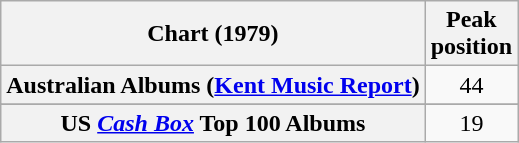<table class="wikitable sortable plainrowheaders" style="text-align:center;">
<tr>
<th scope="col">Chart (1979)</th>
<th scope="col">Peak<br>position</th>
</tr>
<tr>
<th scope="row">Australian Albums (<a href='#'>Kent Music Report</a>)</th>
<td>44</td>
</tr>
<tr>
</tr>
<tr>
</tr>
<tr>
</tr>
<tr>
</tr>
<tr>
</tr>
<tr>
<th scope="row">US <em><a href='#'>Cash Box</a></em> Top 100 Albums</th>
<td align="center">19</td>
</tr>
</table>
